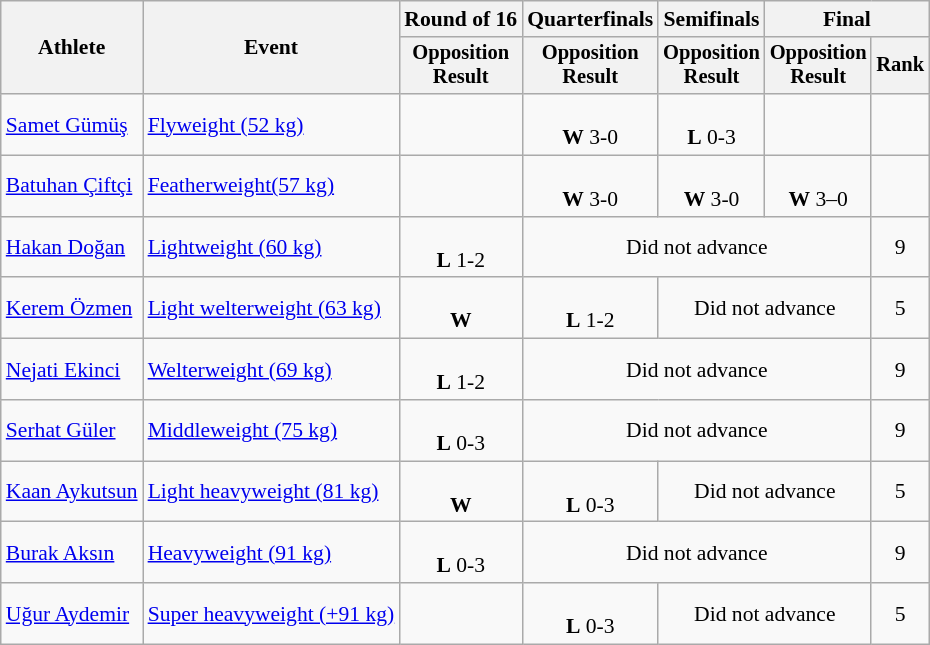<table class="wikitable" style="font-size:90%">
<tr>
<th rowspan=2>Athlete</th>
<th rowspan=2>Event</th>
<th>Round of 16</th>
<th>Quarterfinals</th>
<th>Semifinals</th>
<th colspan=2>Final</th>
</tr>
<tr style="font-size:95%">
<th>Opposition<br>Result</th>
<th>Opposition<br>Result</th>
<th>Opposition<br>Result</th>
<th>Opposition<br>Result</th>
<th>Rank</th>
</tr>
<tr align=center>
<td align=left><a href='#'>Samet Gümüş</a></td>
<td align=left><a href='#'>Flyweight (52 kg)</a></td>
<td></td>
<td><br><strong>W</strong> 3-0</td>
<td><br><strong>L</strong> 0-3</td>
<td></td>
<td></td>
</tr>
<tr align=center>
<td align=left><a href='#'>Batuhan Çiftçi</a></td>
<td align=left><a href='#'>Featherweight(57 kg)</a></td>
<td></td>
<td><br><strong>W</strong> 3-0</td>
<td><br><strong>W</strong> 3-0</td>
<td><br><strong>W</strong> 3–0</td>
<td></td>
</tr>
<tr align=center>
<td align=left><a href='#'>Hakan Doğan</a></td>
<td align=left><a href='#'>Lightweight (60 kg)</a></td>
<td><br><strong>L</strong> 1-2</td>
<td colspan="3">Did not advance</td>
<td>9</td>
</tr>
<tr align=center>
<td align=left><a href='#'>Kerem Özmen</a></td>
<td align=left><a href='#'>Light welterweight (63 kg)</a></td>
<td><br><strong>W</strong> </td>
<td><br><strong>L</strong> 1-2</td>
<td colspan="2">Did not advance</td>
<td>5</td>
</tr>
<tr align=center>
<td align=left><a href='#'>Nejati Ekinci</a></td>
<td align=left><a href='#'>Welterweight (69 kg)</a></td>
<td><br><strong>L</strong> 1-2</td>
<td colspan="3">Did not advance</td>
<td>9</td>
</tr>
<tr align=center>
<td align=left><a href='#'>Serhat Güler</a></td>
<td align=left><a href='#'>Middleweight (75 kg)</a></td>
<td><br><strong>L</strong> 0-3</td>
<td colspan="3">Did not advance</td>
<td>9</td>
</tr>
<tr align=center>
<td align=left><a href='#'>Kaan Aykutsun</a></td>
<td align=left><a href='#'>Light heavyweight (81 kg)</a></td>
<td><br><strong>W</strong> </td>
<td><br><strong>L</strong> 0-3</td>
<td colspan="2">Did not advance</td>
<td>5</td>
</tr>
<tr align=center>
<td align=left><a href='#'>Burak Aksın</a></td>
<td align=left><a href='#'>Heavyweight (91 kg)</a></td>
<td><br><strong>L</strong> 0-3</td>
<td colspan="3">Did not advance</td>
<td>9</td>
</tr>
<tr align=center>
<td align=left><a href='#'>Uğur Aydemir</a></td>
<td align=left><a href='#'>Super heavyweight (+91 kg)</a></td>
<td></td>
<td><br><strong>L</strong> 0-3</td>
<td colspan="2">Did not advance</td>
<td>5</td>
</tr>
</table>
